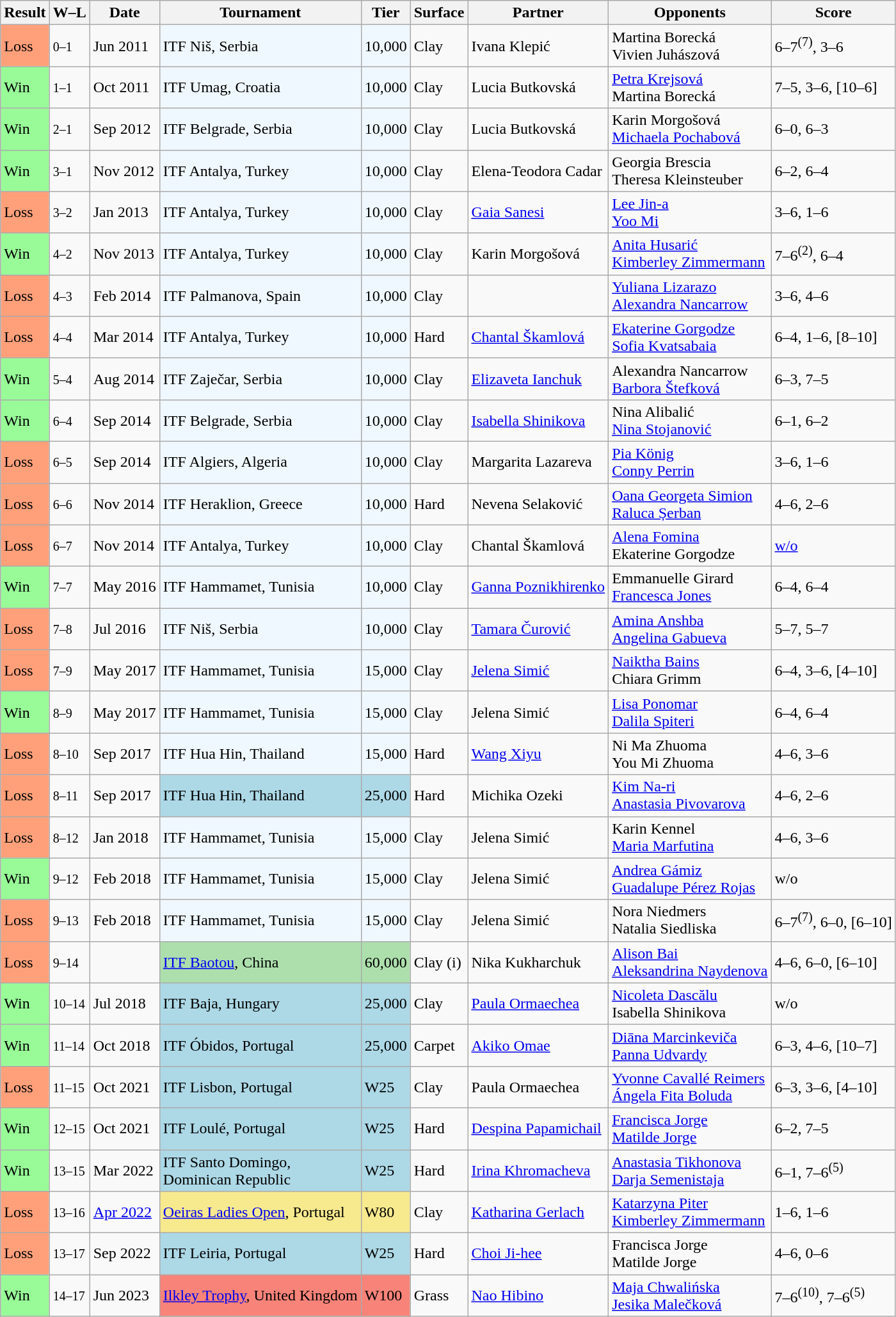<table class="sortable wikitable nowrap">
<tr>
<th>Result</th>
<th class="unsortable">W–L</th>
<th>Date</th>
<th>Tournament</th>
<th>Tier</th>
<th>Surface</th>
<th>Partner</th>
<th>Opponents</th>
<th class="unsortable">Score</th>
</tr>
<tr>
<td style="background:#ffa07a;">Loss</td>
<td><small>0–1</small></td>
<td>Jun 2011</td>
<td style="background:#f0f8ff;">ITF Niš, Serbia</td>
<td style="background:#f0f8ff;">10,000</td>
<td>Clay</td>
<td> Ivana Klepić</td>
<td> Martina Borecká <br>  Vivien Juhászová</td>
<td>6–7<sup>(7)</sup>, 3–6</td>
</tr>
<tr>
<td style="background:#98fb98;">Win</td>
<td><small>1–1</small></td>
<td>Oct 2011</td>
<td style="background:#f0f8ff;">ITF Umag, Croatia</td>
<td style="background:#f0f8ff;">10,000</td>
<td>Clay</td>
<td> Lucia Butkovská</td>
<td> <a href='#'>Petra Krejsová</a> <br>  Martina Borecká</td>
<td>7–5, 3–6, [10–6]</td>
</tr>
<tr>
<td style="background:#98fb98;">Win</td>
<td><small>2–1</small></td>
<td>Sep 2012</td>
<td style="background:#f0f8ff;">ITF Belgrade, Serbia</td>
<td style="background:#f0f8ff;">10,000</td>
<td>Clay</td>
<td> Lucia Butkovská</td>
<td> Karin Morgošová <br>  <a href='#'>Michaela Pochabová</a></td>
<td>6–0, 6–3</td>
</tr>
<tr>
<td style="background:#98fb98;">Win</td>
<td><small>3–1</small></td>
<td>Nov 2012</td>
<td style="background:#f0f8ff;">ITF Antalya, Turkey</td>
<td style="background:#f0f8ff;">10,000</td>
<td>Clay</td>
<td> Elena-Teodora Cadar</td>
<td> Georgia Brescia <br>  Theresa Kleinsteuber</td>
<td>6–2, 6–4</td>
</tr>
<tr>
<td style="background:#ffa07a;">Loss</td>
<td><small>3–2</small></td>
<td>Jan 2013</td>
<td style="background:#f0f8ff;">ITF Antalya, Turkey</td>
<td style="background:#f0f8ff;">10,000</td>
<td>Clay</td>
<td> <a href='#'>Gaia Sanesi</a></td>
<td> <a href='#'>Lee Jin-a</a> <br>  <a href='#'>Yoo Mi</a></td>
<td>3–6, 1–6</td>
</tr>
<tr>
<td style="background:#98fb98;">Win</td>
<td><small>4–2</small></td>
<td>Nov 2013</td>
<td style="background:#f0f8ff;">ITF Antalya, Turkey</td>
<td style="background:#f0f8ff;">10,000</td>
<td>Clay</td>
<td> Karin Morgošová</td>
<td> <a href='#'>Anita Husarić</a> <br>  <a href='#'>Kimberley Zimmermann</a></td>
<td>7–6<sup>(2)</sup>, 6–4</td>
</tr>
<tr>
<td style="background:#ffa07a;">Loss</td>
<td><small>4–3</small></td>
<td>Feb 2014</td>
<td style="background:#f0f8ff;">ITF Palmanova, Spain</td>
<td style="background:#f0f8ff;">10,000</td>
<td>Clay</td>
<td> </td>
<td> <a href='#'>Yuliana Lizarazo</a> <br>  <a href='#'>Alexandra Nancarrow</a></td>
<td>3–6, 4–6</td>
</tr>
<tr>
<td style="background:#ffa07a;">Loss</td>
<td><small>4–4</small></td>
<td>Mar 2014</td>
<td style="background:#f0f8ff;">ITF Antalya, Turkey</td>
<td style="background:#f0f8ff;">10,000</td>
<td>Hard</td>
<td> <a href='#'>Chantal Škamlová</a></td>
<td> <a href='#'>Ekaterine Gorgodze</a> <br>  <a href='#'>Sofia Kvatsabaia</a></td>
<td>6–4, 1–6, [8–10]</td>
</tr>
<tr>
<td style="background:#98fb98;">Win</td>
<td><small>5–4</small></td>
<td>Aug 2014</td>
<td style="background:#f0f8ff;">ITF Zaječar, Serbia</td>
<td style="background:#f0f8ff;">10,000</td>
<td>Clay</td>
<td> <a href='#'>Elizaveta Ianchuk</a></td>
<td> Alexandra Nancarrow <br>  <a href='#'>Barbora Štefková</a></td>
<td>6–3, 7–5</td>
</tr>
<tr>
<td style="background:#98fb98;">Win</td>
<td><small>6–4</small></td>
<td>Sep 2014</td>
<td style="background:#f0f8ff;">ITF Belgrade, Serbia</td>
<td style="background:#f0f8ff;">10,000</td>
<td>Clay</td>
<td> <a href='#'>Isabella Shinikova</a></td>
<td> Nina Alibalić <br>  <a href='#'>Nina Stojanović</a></td>
<td>6–1, 6–2</td>
</tr>
<tr>
<td style="background:#ffa07a;">Loss</td>
<td><small>6–5</small></td>
<td>Sep 2014</td>
<td style="background:#f0f8ff;">ITF Algiers, Algeria</td>
<td style="background:#f0f8ff;">10,000</td>
<td>Clay</td>
<td> Margarita Lazareva</td>
<td> <a href='#'>Pia König</a> <br>  <a href='#'>Conny Perrin</a></td>
<td>3–6, 1–6</td>
</tr>
<tr>
<td style="background:#ffa07a;">Loss</td>
<td><small>6–6</small></td>
<td>Nov 2014</td>
<td style="background:#f0f8ff;">ITF Heraklion, Greece</td>
<td style="background:#f0f8ff;">10,000</td>
<td>Hard</td>
<td> Nevena Selaković</td>
<td> <a href='#'>Oana Georgeta Simion</a> <br>  <a href='#'>Raluca Șerban</a></td>
<td>4–6, 2–6</td>
</tr>
<tr>
<td style="background:#ffa07a;">Loss</td>
<td><small>6–7</small></td>
<td>Nov 2014</td>
<td style="background:#f0f8ff;">ITF Antalya, Turkey</td>
<td style="background:#f0f8ff;">10,000</td>
<td>Clay</td>
<td> Chantal Škamlová</td>
<td> <a href='#'>Alena Fomina</a> <br>  Ekaterine Gorgodze</td>
<td><a href='#'>w/o</a></td>
</tr>
<tr>
<td style="background:#98fb98;">Win</td>
<td><small>7–7</small></td>
<td>May 2016</td>
<td style="background:#f0f8ff;">ITF Hammamet, Tunisia</td>
<td style="background:#f0f8ff;">10,000</td>
<td>Clay</td>
<td> <a href='#'>Ganna Poznikhirenko</a></td>
<td> Emmanuelle Girard <br>  <a href='#'>Francesca Jones</a></td>
<td>6–4, 6–4</td>
</tr>
<tr>
<td style="background:#ffa07a;">Loss</td>
<td><small>7–8</small></td>
<td>Jul 2016</td>
<td style="background:#f0f8ff;">ITF Niš, Serbia</td>
<td style="background:#f0f8ff;">10,000</td>
<td>Clay</td>
<td> <a href='#'>Tamara Čurović</a></td>
<td> <a href='#'>Amina Anshba</a> <br>  <a href='#'>Angelina Gabueva</a></td>
<td>5–7, 5–7</td>
</tr>
<tr>
<td style="background:#ffa07a;">Loss</td>
<td><small>7–9</small></td>
<td>May 2017</td>
<td style="background:#f0f8ff;">ITF Hammamet, Tunisia</td>
<td style="background:#f0f8ff;">15,000</td>
<td>Clay</td>
<td> <a href='#'>Jelena Simić</a></td>
<td> <a href='#'>Naiktha Bains</a> <br>  Chiara Grimm</td>
<td>6–4, 3–6, [4–10]</td>
</tr>
<tr>
<td style="background:#98fb98;">Win</td>
<td><small>8–9</small></td>
<td>May 2017</td>
<td style="background:#f0f8ff;">ITF Hammamet, Tunisia</td>
<td style="background:#f0f8ff;">15,000</td>
<td>Clay</td>
<td> Jelena Simić</td>
<td> <a href='#'>Lisa Ponomar</a> <br>  <a href='#'>Dalila Spiteri</a></td>
<td>6–4, 6–4</td>
</tr>
<tr>
<td style="background:#ffa07a;">Loss</td>
<td><small>8–10</small></td>
<td>Sep 2017</td>
<td style="background:#f0f8ff;">ITF Hua Hin, Thailand</td>
<td style="background:#f0f8ff;">15,000</td>
<td>Hard</td>
<td> <a href='#'>Wang Xiyu</a></td>
<td> Ni Ma Zhuoma <br>  You Mi Zhuoma</td>
<td>4–6, 3–6</td>
</tr>
<tr>
<td style="background:#ffa07a;">Loss</td>
<td><small>8–11</small></td>
<td>Sep 2017</td>
<td style="background:lightblue;">ITF Hua Hin, Thailand</td>
<td style="background:lightblue;">25,000</td>
<td>Hard</td>
<td> Michika Ozeki</td>
<td> <a href='#'>Kim Na-ri</a> <br>  <a href='#'>Anastasia Pivovarova</a></td>
<td>4–6, 2–6</td>
</tr>
<tr>
<td style="background:#ffa07a;">Loss</td>
<td><small>8–12</small></td>
<td>Jan 2018</td>
<td style="background:#f0f8ff;">ITF Hammamet, Tunisia</td>
<td style="background:#f0f8ff;">15,000</td>
<td>Clay</td>
<td> Jelena Simić</td>
<td> Karin Kennel <br>  <a href='#'>Maria Marfutina</a></td>
<td>4–6, 3–6</td>
</tr>
<tr>
<td style="background:#98fb98;">Win</td>
<td><small>9–12</small></td>
<td>Feb 2018</td>
<td style="background:#f0f8ff;">ITF Hammamet, Tunisia</td>
<td style="background:#f0f8ff;">15,000</td>
<td>Clay</td>
<td> Jelena Simić</td>
<td> <a href='#'>Andrea Gámiz</a> <br>  <a href='#'>Guadalupe Pérez Rojas</a></td>
<td>w/o</td>
</tr>
<tr>
<td style="background:#ffa07a;">Loss</td>
<td><small>9–13</small></td>
<td>Feb 2018</td>
<td style="background:#f0f8ff;">ITF Hammamet, Tunisia</td>
<td style="background:#f0f8ff;">15,000</td>
<td>Clay</td>
<td> Jelena Simić</td>
<td> Nora Niedmers <br>  Natalia Siedliska</td>
<td>6–7<sup>(7)</sup>, 6–0, [6–10]</td>
</tr>
<tr>
<td style="background:#ffa07a;">Loss</td>
<td><small>9–14</small></td>
<td><a href='#'></a></td>
<td style="background:#addfad;"><a href='#'>ITF Baotou</a>, China</td>
<td style="background:#addfad;">60,000</td>
<td>Clay (i)</td>
<td> Nika Kukharchuk</td>
<td> <a href='#'>Alison Bai</a> <br>  <a href='#'>Aleksandrina Naydenova</a></td>
<td>4–6, 6–0, [6–10]</td>
</tr>
<tr>
<td style="background:#98fb98;">Win</td>
<td><small>10–14</small></td>
<td>Jul 2018</td>
<td style="background:lightblue;">ITF Baja, Hungary</td>
<td style="background:lightblue;">25,000</td>
<td>Clay</td>
<td> <a href='#'>Paula Ormaechea</a></td>
<td> <a href='#'>Nicoleta Dascălu</a> <br>  Isabella Shinikova</td>
<td>w/o</td>
</tr>
<tr>
<td style="background:#98fb98;">Win</td>
<td><small>11–14</small></td>
<td>Oct 2018</td>
<td style="background:lightblue;">ITF Óbidos, Portugal</td>
<td style="background:lightblue;">25,000</td>
<td>Carpet</td>
<td> <a href='#'>Akiko Omae</a></td>
<td> <a href='#'>Diāna Marcinkeviča</a> <br>  <a href='#'>Panna Udvardy</a></td>
<td>6–3, 4–6, [10–7]</td>
</tr>
<tr>
<td style="background:#ffa07a;">Loss</td>
<td><small>11–15</small></td>
<td>Oct 2021</td>
<td style="background:lightblue;">ITF Lisbon, Portugal</td>
<td style="background:lightblue;">W25</td>
<td>Clay</td>
<td> Paula Ormaechea</td>
<td> <a href='#'>Yvonne Cavallé Reimers</a> <br>  <a href='#'>Ángela Fita Boluda</a></td>
<td>6–3, 3–6, [4–10]</td>
</tr>
<tr>
<td style="background:#98fb98;">Win</td>
<td><small>12–15</small></td>
<td>Oct 2021</td>
<td style="background:lightblue;">ITF Loulé, Portugal</td>
<td style="background:lightblue;">W25</td>
<td>Hard</td>
<td> <a href='#'>Despina Papamichail</a></td>
<td> <a href='#'>Francisca Jorge</a> <br>  <a href='#'>Matilde Jorge</a></td>
<td>6–2, 7–5</td>
</tr>
<tr>
<td style="background:#98fb98;">Win</td>
<td><small>13–15</small></td>
<td>Mar 2022</td>
<td style="background:lightblue;">ITF Santo Domingo, <br>Dominican Republic</td>
<td style="background:lightblue;">W25</td>
<td>Hard</td>
<td> <a href='#'>Irina Khromacheva</a></td>
<td> <a href='#'>Anastasia Tikhonova</a> <br>  <a href='#'>Darja Semenistaja</a></td>
<td>6–1, 7–6<sup>(5)</sup></td>
</tr>
<tr>
<td style="background:#ffa07a;">Loss</td>
<td><small>13–16</small></td>
<td><a href='#'>Apr 2022</a></td>
<td style="background:#f7e98e;"><a href='#'>Oeiras Ladies Open</a>, Portugal</td>
<td style="background:#f7e98e;">W80</td>
<td>Clay</td>
<td> <a href='#'>Katharina Gerlach</a></td>
<td> <a href='#'>Katarzyna Piter</a> <br>  <a href='#'>Kimberley Zimmermann</a></td>
<td>1–6, 1–6</td>
</tr>
<tr>
<td style="background:#ffa07a;">Loss</td>
<td><small>13–17</small></td>
<td>Sep 2022</td>
<td style="background:lightblue;">ITF Leiria, Portugal</td>
<td style="background:lightblue;">W25</td>
<td>Hard</td>
<td> <a href='#'>Choi Ji-hee</a></td>
<td> Francisca Jorge <br>  Matilde Jorge</td>
<td>4–6, 0–6</td>
</tr>
<tr>
<td style="background:#98fb98;">Win</td>
<td><small>14–17</small></td>
<td>Jun 2023</td>
<td style="background:#f88379;"><a href='#'>Ilkley Trophy</a>, United Kingdom</td>
<td style="background:#f88379;">W100</td>
<td>Grass</td>
<td> <a href='#'>Nao Hibino</a></td>
<td> <a href='#'>Maja Chwalińska</a> <br>  <a href='#'>Jesika Malečková</a></td>
<td>7–6<sup>(10)</sup>, 7–6<sup>(5)</sup></td>
</tr>
</table>
